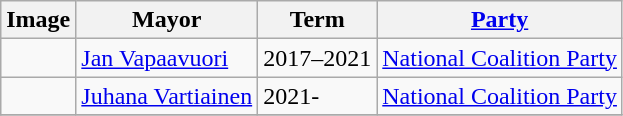<table class="wikitable">
<tr>
<th>Image</th>
<th>Mayor</th>
<th>Term</th>
<th><a href='#'>Party</a></th>
</tr>
<tr>
<td></td>
<td><a href='#'>Jan Vapaavuori</a></td>
<td>2017–2021</td>
<td><a href='#'>National Coalition Party</a></td>
</tr>
<tr>
<td></td>
<td><a href='#'>Juhana Vartiainen</a></td>
<td>2021-</td>
<td><a href='#'>National Coalition Party</a></td>
</tr>
<tr>
</tr>
</table>
